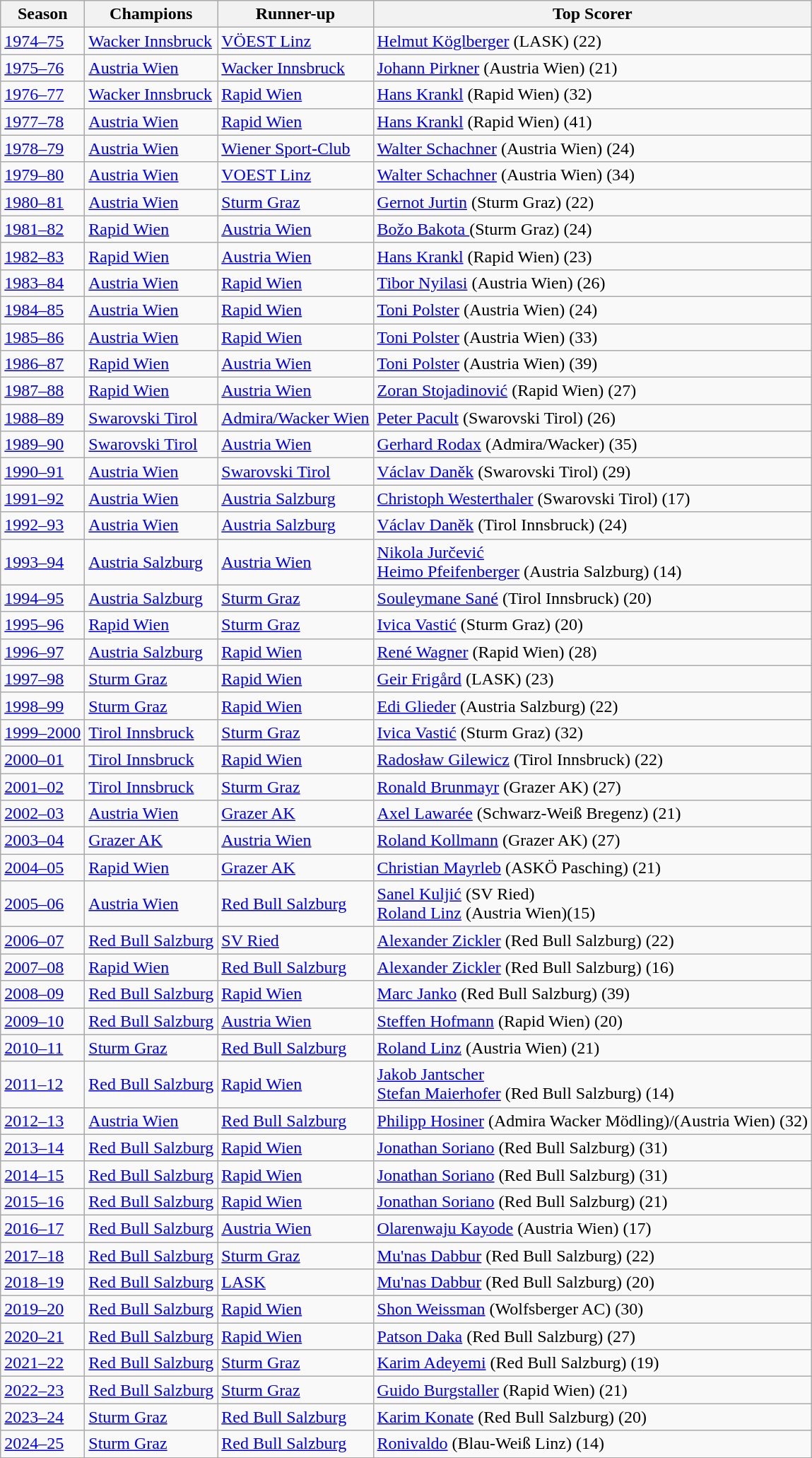<table class="wikitable">
<tr>
<th>Season</th>
<th>Champions</th>
<th>Runner-up</th>
<th>Top Scorer</th>
</tr>
<tr>
<td><a href='#'>1974–75</a></td>
<td><a href='#'>Wacker Innsbruck</a></td>
<td><a href='#'>VÖEST Linz</a></td>
<td> <a href='#'>Helmut Köglberger</a> (LASK) (22)</td>
</tr>
<tr>
<td><a href='#'>1975–76</a></td>
<td><a href='#'>Austria Wien</a></td>
<td><a href='#'>Wacker Innsbruck</a></td>
<td> <a href='#'>Johann Pirkner</a> (Austria Wien) (21)</td>
</tr>
<tr>
<td><a href='#'>1976–77</a></td>
<td><a href='#'>Wacker Innsbruck</a></td>
<td><a href='#'>Rapid Wien</a></td>
<td> <a href='#'>Hans Krankl</a> (Rapid Wien) (32)</td>
</tr>
<tr>
<td><a href='#'>1977–78</a></td>
<td><a href='#'>Austria Wien</a></td>
<td><a href='#'>Rapid Wien</a></td>
<td> <a href='#'>Hans Krankl</a> (Rapid Wien) (41)</td>
</tr>
<tr>
<td><a href='#'>1978–79</a></td>
<td><a href='#'>Austria Wien</a></td>
<td><a href='#'>Wiener Sport-Club</a></td>
<td> <a href='#'>Walter Schachner</a> (Austria Wien) (24)</td>
</tr>
<tr>
<td><a href='#'>1979–80</a></td>
<td><a href='#'>Austria Wien</a></td>
<td><a href='#'>VOEST Linz</a></td>
<td> <a href='#'>Walter Schachner</a> (Austria Wien) (34)</td>
</tr>
<tr>
<td><a href='#'>1980–81</a></td>
<td><a href='#'>Austria Wien</a></td>
<td><a href='#'>Sturm Graz</a></td>
<td> <a href='#'>Gernot Jurtin</a> (Sturm Graz) (22)</td>
</tr>
<tr>
<td><a href='#'>1981–82</a></td>
<td><a href='#'>Rapid Wien</a></td>
<td><a href='#'>Austria Wien</a></td>
<td> <a href='#'>Božo Bakota </a> (Sturm Graz) (24)</td>
</tr>
<tr>
<td><a href='#'>1982–83</a></td>
<td><a href='#'>Rapid Wien</a></td>
<td><a href='#'>Austria Wien</a></td>
<td> <a href='#'>Hans Krankl</a> (Rapid Wien) (23)</td>
</tr>
<tr>
<td><a href='#'>1983–84</a></td>
<td><a href='#'>Austria Wien</a></td>
<td><a href='#'>Rapid Wien</a></td>
<td> <a href='#'>Tibor Nyilasi</a> (Austria Wien) (26)</td>
</tr>
<tr>
<td><a href='#'>1984–85</a></td>
<td><a href='#'>Austria Wien</a></td>
<td><a href='#'>Rapid Wien</a></td>
<td> <a href='#'>Toni Polster</a> (Austria Wien) (24)</td>
</tr>
<tr>
<td><a href='#'>1985–86</a></td>
<td><a href='#'>Austria Wien</a></td>
<td><a href='#'>Rapid Wien</a></td>
<td> <a href='#'>Toni Polster</a> (Austria Wien) (33)</td>
</tr>
<tr>
<td><a href='#'>1986–87</a></td>
<td><a href='#'>Rapid Wien</a></td>
<td><a href='#'>Austria Wien</a></td>
<td> <a href='#'>Toni Polster</a> (Austria Wien) (39)</td>
</tr>
<tr>
<td><a href='#'>1987–88</a></td>
<td><a href='#'>Rapid Wien</a></td>
<td><a href='#'>Austria Wien</a></td>
<td> <a href='#'>Zoran Stojadinović</a> (Rapid Wien) (27)</td>
</tr>
<tr>
<td><a href='#'>1988–89</a></td>
<td><a href='#'>Swarovski Tirol</a></td>
<td><a href='#'>Admira/Wacker Wien</a></td>
<td> <a href='#'>Peter Pacult</a> (Swarovski Tirol) (26)</td>
</tr>
<tr>
<td><a href='#'>1989–90</a></td>
<td><a href='#'>Swarovski Tirol</a></td>
<td><a href='#'>Austria Wien</a></td>
<td> <a href='#'>Gerhard Rodax</a> (Admira/Wacker) (35)</td>
</tr>
<tr>
<td><a href='#'>1990–91</a></td>
<td><a href='#'>Austria Wien</a></td>
<td><a href='#'>Swarovski Tirol</a></td>
<td> <a href='#'>Václav Daněk</a> (Swarovski Tirol) (29)</td>
</tr>
<tr>
<td><a href='#'>1991–92</a></td>
<td><a href='#'>Austria Wien</a></td>
<td><a href='#'>Austria Salzburg</a></td>
<td> <a href='#'>Christoph Westerthaler</a> (Swarovski Tirol) (17)</td>
</tr>
<tr>
<td><a href='#'>1992–93</a></td>
<td><a href='#'>Austria Wien</a></td>
<td><a href='#'>Austria Salzburg</a></td>
<td> <a href='#'>Václav Daněk</a> (Tirol Innsbruck) (24)</td>
</tr>
<tr>
<td><a href='#'>1993–94</a></td>
<td><a href='#'>Austria Salzburg</a></td>
<td><a href='#'>Austria Wien</a></td>
<td> <a href='#'>Nikola Jurčević</a><br> <a href='#'>Heimo Pfeifenberger</a> (Austria Salzburg) (14)</td>
</tr>
<tr>
<td><a href='#'>1994–95</a></td>
<td><a href='#'>Austria Salzburg</a></td>
<td><a href='#'>Sturm Graz</a></td>
<td> <a href='#'>Souleymane Sané</a> (Tirol Innsbruck) (20)</td>
</tr>
<tr>
<td><a href='#'>1995–96</a></td>
<td><a href='#'>Rapid Wien</a></td>
<td><a href='#'>Sturm Graz</a></td>
<td> <a href='#'>Ivica Vastić</a> (Sturm Graz) (20)</td>
</tr>
<tr>
<td><a href='#'>1996–97</a></td>
<td><a href='#'>Austria Salzburg</a></td>
<td><a href='#'>Rapid Wien</a></td>
<td> <a href='#'>René Wagner</a> (Rapid Wien) (28)</td>
</tr>
<tr>
<td><a href='#'>1997–98</a></td>
<td><a href='#'>Sturm Graz</a></td>
<td><a href='#'>Rapid Wien</a></td>
<td> <a href='#'>Geir Frigård</a> (LASK) (23)</td>
</tr>
<tr>
<td><a href='#'>1998–99</a></td>
<td><a href='#'>Sturm Graz</a></td>
<td><a href='#'>Rapid Wien</a></td>
<td> <a href='#'>Edi Glieder</a> (Austria Salzburg) (22)</td>
</tr>
<tr>
<td><a href='#'>1999–2000</a></td>
<td><a href='#'>Tirol Innsbruck</a></td>
<td><a href='#'>Sturm Graz</a></td>
<td> <a href='#'>Ivica Vastić</a> (Sturm Graz) (32)</td>
</tr>
<tr>
<td><a href='#'>2000–01</a></td>
<td><a href='#'>Tirol Innsbruck</a></td>
<td><a href='#'>Rapid Wien</a></td>
<td> <a href='#'>Radosław Gilewicz</a> (Tirol Innsbruck) (22)</td>
</tr>
<tr>
<td><a href='#'>2001–02</a></td>
<td><a href='#'>Tirol Innsbruck</a></td>
<td><a href='#'>Sturm Graz</a></td>
<td> <a href='#'>Ronald Brunmayr</a> (Grazer AK) (27)</td>
</tr>
<tr>
<td><a href='#'>2002–03</a></td>
<td><a href='#'>Austria Wien</a></td>
<td><a href='#'>Grazer AK</a></td>
<td> <a href='#'>Axel Lawarée</a> (Schwarz-Weiß Bregenz) (21)</td>
</tr>
<tr>
<td><a href='#'>2003–04</a></td>
<td><a href='#'>Grazer AK</a></td>
<td><a href='#'>Austria Wien</a></td>
<td> <a href='#'>Roland Kollmann</a> (Grazer AK) (27)</td>
</tr>
<tr>
<td><a href='#'>2004–05</a></td>
<td><a href='#'>Rapid Wien</a></td>
<td><a href='#'>Grazer AK</a></td>
<td> <a href='#'>Christian Mayrleb</a> (ASKÖ Pasching) (21)</td>
</tr>
<tr>
<td><a href='#'>2005–06</a></td>
<td><a href='#'>Austria Wien</a></td>
<td><a href='#'>Red Bull Salzburg</a></td>
<td> <a href='#'>Sanel Kuljić</a> (SV Ried)<br> <a href='#'>Roland Linz</a> (Austria Wien)(15)</td>
</tr>
<tr>
<td><a href='#'>2006–07</a></td>
<td><a href='#'>Red Bull Salzburg</a></td>
<td><a href='#'>SV Ried</a></td>
<td> <a href='#'>Alexander Zickler</a> (Red Bull Salzburg) (22)</td>
</tr>
<tr>
<td><a href='#'>2007–08</a></td>
<td><a href='#'>Rapid Wien</a></td>
<td><a href='#'>Red Bull Salzburg</a></td>
<td> <a href='#'>Alexander Zickler</a> (Red Bull Salzburg) (16)</td>
</tr>
<tr>
<td><a href='#'>2008–09</a></td>
<td><a href='#'>Red Bull Salzburg</a></td>
<td><a href='#'>Rapid Wien</a></td>
<td> <a href='#'>Marc Janko</a> (Red Bull Salzburg) (39)</td>
</tr>
<tr>
<td><a href='#'>2009–10</a></td>
<td><a href='#'>Red Bull Salzburg</a></td>
<td><a href='#'>Austria Wien</a></td>
<td> <a href='#'>Steffen Hofmann</a> (Rapid Wien) (20)</td>
</tr>
<tr>
<td><a href='#'>2010–11</a></td>
<td><a href='#'>Sturm Graz</a></td>
<td><a href='#'>Red Bull Salzburg</a></td>
<td> <a href='#'>Roland Linz</a> (Austria Wien) (21)</td>
</tr>
<tr>
<td><a href='#'>2011–12</a></td>
<td><a href='#'>Red Bull Salzburg</a></td>
<td><a href='#'>Rapid Wien</a></td>
<td> <a href='#'>Jakob Jantscher</a><br> <a href='#'>Stefan Maierhofer</a> (Red Bull Salzburg) (14)</td>
</tr>
<tr>
<td><a href='#'>2012–13</a></td>
<td><a href='#'>Austria Wien</a></td>
<td><a href='#'>Red Bull Salzburg</a></td>
<td> <a href='#'>Philipp Hosiner</a> (Admira Wacker Mödling)/(Austria Wien) (32)</td>
</tr>
<tr>
<td><a href='#'>2013–14</a></td>
<td><a href='#'>Red Bull Salzburg</a></td>
<td><a href='#'>Rapid Wien</a></td>
<td> <a href='#'>Jonathan Soriano</a> (Red Bull Salzburg) (31)</td>
</tr>
<tr>
<td><a href='#'>2014–15</a></td>
<td><a href='#'>Red Bull Salzburg</a></td>
<td><a href='#'>Rapid Wien</a></td>
<td> <a href='#'>Jonathan Soriano</a> (Red Bull Salzburg) (31)</td>
</tr>
<tr>
<td><a href='#'>2015–16</a></td>
<td><a href='#'>Red Bull Salzburg</a></td>
<td><a href='#'>Rapid Wien</a></td>
<td> <a href='#'>Jonathan Soriano</a> (Red Bull Salzburg) (21)</td>
</tr>
<tr>
<td><a href='#'>2016–17</a></td>
<td><a href='#'>Red Bull Salzburg</a></td>
<td><a href='#'>Austria Wien</a></td>
<td> <a href='#'>Olarenwaju Kayode</a> (Austria Wien) (17)</td>
</tr>
<tr>
<td><a href='#'>2017–18</a></td>
<td><a href='#'>Red Bull Salzburg</a></td>
<td><a href='#'>Sturm Graz</a></td>
<td> <a href='#'>Mu'nas Dabbur</a> (Red Bull Salzburg) (22)</td>
</tr>
<tr>
<td><a href='#'>2018–19</a></td>
<td><a href='#'>Red Bull Salzburg</a></td>
<td><a href='#'>LASK</a></td>
<td> <a href='#'>Mu'nas Dabbur</a> (Red Bull Salzburg) (20)</td>
</tr>
<tr>
<td><a href='#'>2019–20</a></td>
<td><a href='#'>Red Bull Salzburg</a></td>
<td><a href='#'>Rapid Wien</a></td>
<td> <a href='#'>Shon Weissman</a> (Wolfsberger AC) (30)</td>
</tr>
<tr>
<td><a href='#'>2020–21</a></td>
<td><a href='#'>Red Bull Salzburg</a></td>
<td><a href='#'>Rapid Wien</a></td>
<td> <a href='#'>Patson Daka</a> (Red Bull Salzburg) (27)</td>
</tr>
<tr>
<td><a href='#'>2021–22</a></td>
<td><a href='#'>Red Bull Salzburg</a></td>
<td><a href='#'>Sturm Graz</a></td>
<td> <a href='#'>Karim Adeyemi</a> (Red Bull Salzburg) (19)</td>
</tr>
<tr>
<td><a href='#'>2022–23</a></td>
<td><a href='#'>Red Bull Salzburg</a></td>
<td><a href='#'>Sturm Graz</a></td>
<td> <a href='#'>Guido Burgstaller</a> (Rapid Wien) (21)</td>
</tr>
<tr>
<td><a href='#'>2023–24</a></td>
<td><a href='#'>Sturm Graz</a></td>
<td><a href='#'>Red Bull Salzburg</a></td>
<td> <a href='#'>Karim Konate</a> (Red Bull Salzburg) (20)</td>
</tr>
<tr>
<td><a href='#'>2024–25</a></td>
<td><a href='#'>Sturm Graz</a></td>
<td><a href='#'>Red Bull Salzburg</a></td>
<td> <a href='#'>Ronivaldo</a> (Blau-Weiß Linz) (14)</td>
</tr>
<tr>
</tr>
</table>
